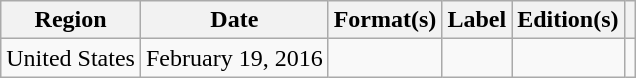<table class="wikitable plainrowheaders">
<tr>
<th scope="col">Region</th>
<th scope="col">Date</th>
<th scope="col">Format(s)</th>
<th scope="col">Label</th>
<th scope="col">Edition(s)</th>
<th scope="col"></th>
</tr>
<tr>
<td>United States</td>
<td>February 19, 2016</td>
<td></td>
<td></td>
<td></td>
<td style="text-align:center;"></td>
</tr>
</table>
